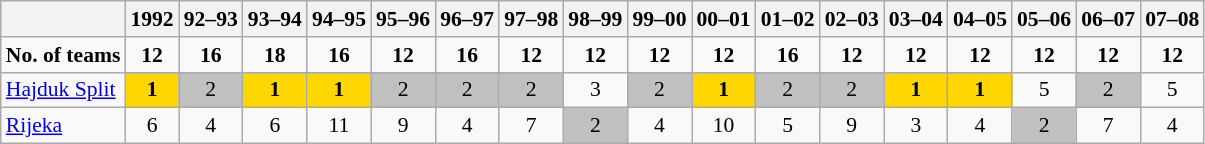<table border=1  bordercolor="#CCCCCC" class=wikitable style="font-size:90%;">
<tr align=LEFT valign=CENTER>
<th></th>
<th>1992</th>
<th>92–93</th>
<th>93–94</th>
<th>94–95</th>
<th>95–96</th>
<th>96–97</th>
<th>97–98</th>
<th>98–99</th>
<th>99–00</th>
<th>00–01</th>
<th>01–02</th>
<th>02–03</th>
<th>03–04</th>
<th>04–05</th>
<th>05–06</th>
<th>06–07</th>
<th>07–08</th>
</tr>
<tr align=CENTER>
<td><strong>No. of teams</strong></td>
<td><strong>12</strong></td>
<td><strong>16</strong></td>
<td><strong>18</strong></td>
<td><strong>16</strong></td>
<td><strong>12</strong></td>
<td><strong>16</strong></td>
<td><strong>12</strong></td>
<td><strong>12</strong></td>
<td><strong>12</strong></td>
<td><strong>12</strong></td>
<td><strong>16</strong></td>
<td><strong>12</strong></td>
<td><strong>12</strong></td>
<td><strong>12</strong></td>
<td><strong>12</strong></td>
<td><strong>12</strong></td>
<td><strong>12</strong></td>
</tr>
<tr align=CENTER valign=BOTTOM>
<td align=LEFT><a href='#'>Hajduk Split</a></td>
<td bgcolor=gold><strong>1</strong></td>
<td bgcolor=silver>2</td>
<td bgcolor=gold><strong>1</strong></td>
<td bgcolor=gold><strong>1</strong></td>
<td bgcolor=silver>2</td>
<td bgcolor=silver>2</td>
<td bgcolor=silver>2</td>
<td>3</td>
<td bgcolor=silver>2</td>
<td bgcolor=gold><strong>1</strong></td>
<td bgcolor=silver>2</td>
<td bgcolor=silver>2</td>
<td bgcolor=gold><strong>1</strong></td>
<td bgcolor=gold><strong>1</strong></td>
<td>5</td>
<td bgcolor=silver>2</td>
<td>5</td>
</tr>
<tr align=CENTER valign=BOTTOM>
<td align=LEFT><a href='#'>Rijeka</a></td>
<td>6</td>
<td>4</td>
<td>6</td>
<td>11</td>
<td>9</td>
<td>4</td>
<td>7</td>
<td bgcolor=silver>2</td>
<td>4</td>
<td>10</td>
<td>5</td>
<td>9</td>
<td>3</td>
<td>4</td>
<td bgcolor=silver>2</td>
<td>7</td>
<td>4</td>
</tr>
</table>
